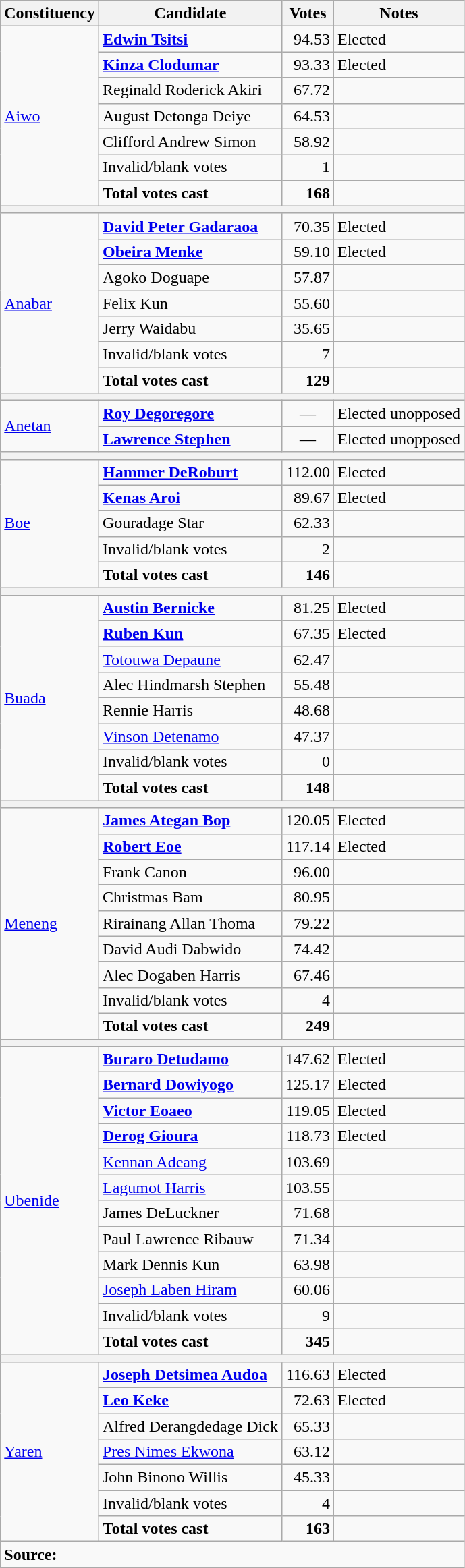<table class=wikitable style=text-align:left>
<tr>
<th>Constituency</th>
<th>Candidate</th>
<th>Votes</th>
<th>Notes</th>
</tr>
<tr>
<td rowspan=7><a href='#'>Aiwo</a></td>
<td><strong><a href='#'>Edwin Tsitsi</a></strong></td>
<td align=right>94.53</td>
<td>Elected</td>
</tr>
<tr>
<td><strong><a href='#'>Kinza Clodumar</a></strong></td>
<td align=right>93.33</td>
<td>Elected</td>
</tr>
<tr>
<td>Reginald Roderick Akiri</td>
<td align=right>67.72</td>
<td></td>
</tr>
<tr>
<td>August Detonga Deiye</td>
<td align=right>64.53</td>
<td></td>
</tr>
<tr>
<td>Clifford Andrew Simon</td>
<td align=right>58.92</td>
<td></td>
</tr>
<tr>
<td>Invalid/blank votes</td>
<td align=right>1</td>
<td></td>
</tr>
<tr>
<td><strong>Total votes cast</strong></td>
<td align=right><strong>168</strong></td>
<td></td>
</tr>
<tr>
<th colspan=4></th>
</tr>
<tr>
<td rowspan=7><a href='#'>Anabar</a></td>
<td><strong><a href='#'>David Peter Gadaraoa</a></strong></td>
<td align=right>70.35</td>
<td>Elected</td>
</tr>
<tr>
<td><strong><a href='#'>Obeira Menke</a></strong></td>
<td align=right>59.10</td>
<td>Elected</td>
</tr>
<tr>
<td>Agoko Doguape</td>
<td align=right>57.87</td>
<td></td>
</tr>
<tr>
<td>Felix Kun</td>
<td align=right>55.60</td>
<td></td>
</tr>
<tr>
<td>Jerry Waidabu</td>
<td align=right>35.65</td>
<td></td>
</tr>
<tr>
<td>Invalid/blank votes</td>
<td align=right>7</td>
<td></td>
</tr>
<tr>
<td><strong>Total votes cast</strong></td>
<td align=right><strong>129</strong></td>
<td></td>
</tr>
<tr>
<th colspan=4></th>
</tr>
<tr>
<td rowspan=2><a href='#'>Anetan</a></td>
<td><strong><a href='#'>Roy Degoregore</a></strong></td>
<td align=center>—</td>
<td>Elected unopposed</td>
</tr>
<tr>
<td><strong><a href='#'>Lawrence Stephen</a></strong></td>
<td align=center>—</td>
<td>Elected unopposed</td>
</tr>
<tr>
<th colspan=4></th>
</tr>
<tr>
<td rowspan=5><a href='#'>Boe</a></td>
<td><strong><a href='#'>Hammer DeRoburt</a></strong></td>
<td align=right>112.00</td>
<td>Elected</td>
</tr>
<tr>
<td><strong><a href='#'>Kenas Aroi</a></strong></td>
<td align=right>89.67</td>
<td>Elected</td>
</tr>
<tr>
<td>Gouradage Star</td>
<td align=right>62.33</td>
<td></td>
</tr>
<tr>
<td>Invalid/blank votes</td>
<td align=right>2</td>
<td></td>
</tr>
<tr>
<td><strong>Total votes cast</strong></td>
<td align=right><strong>146</strong></td>
<td></td>
</tr>
<tr>
<th colspan=4></th>
</tr>
<tr>
<td rowspan=8><a href='#'>Buada</a></td>
<td><strong><a href='#'>Austin Bernicke</a></strong></td>
<td align=right>81.25</td>
<td>Elected</td>
</tr>
<tr>
<td><strong><a href='#'>Ruben Kun</a></strong></td>
<td align=right>67.35</td>
<td>Elected</td>
</tr>
<tr>
<td><a href='#'>Totouwa Depaune</a></td>
<td align=right>62.47</td>
<td></td>
</tr>
<tr>
<td>Alec Hindmarsh Stephen</td>
<td align=right>55.48</td>
<td></td>
</tr>
<tr>
<td>Rennie Harris</td>
<td align=right>48.68</td>
<td></td>
</tr>
<tr>
<td><a href='#'>Vinson Detenamo</a></td>
<td align=right>47.37</td>
<td></td>
</tr>
<tr>
<td>Invalid/blank votes</td>
<td align=right>0</td>
<td></td>
</tr>
<tr>
<td><strong>Total votes cast</strong></td>
<td align=right><strong>148</strong></td>
<td></td>
</tr>
<tr>
<th colspan=4></th>
</tr>
<tr>
<td rowspan=9><a href='#'>Meneng</a></td>
<td><strong><a href='#'>James Ategan Bop</a></strong></td>
<td align=right>120.05</td>
<td>Elected</td>
</tr>
<tr>
<td><strong><a href='#'>Robert Eoe</a></strong></td>
<td align=right>117.14</td>
<td>Elected</td>
</tr>
<tr>
<td>Frank Canon</td>
<td align=right>96.00</td>
<td></td>
</tr>
<tr>
<td>Christmas Bam</td>
<td align=right>80.95</td>
<td></td>
</tr>
<tr>
<td>Rirainang Allan Thoma</td>
<td align=right>79.22</td>
<td></td>
</tr>
<tr>
<td>David Audi Dabwido</td>
<td align=right>74.42</td>
<td></td>
</tr>
<tr>
<td>Alec Dogaben Harris</td>
<td align=right>67.46</td>
<td></td>
</tr>
<tr>
<td>Invalid/blank votes</td>
<td align=right>4</td>
<td></td>
</tr>
<tr>
<td><strong>Total votes cast</strong></td>
<td align=right><strong>249</strong></td>
<td></td>
</tr>
<tr>
<th colspan=4></th>
</tr>
<tr>
<td rowspan=12><a href='#'>Ubenide</a></td>
<td><strong><a href='#'>Buraro Detudamo</a></strong></td>
<td align=right>147.62</td>
<td>Elected</td>
</tr>
<tr>
<td><strong><a href='#'>Bernard Dowiyogo</a></strong></td>
<td align=right>125.17</td>
<td>Elected</td>
</tr>
<tr>
<td><strong><a href='#'>Victor Eoaeo</a></strong></td>
<td align=right>119.05</td>
<td>Elected</td>
</tr>
<tr>
<td><strong><a href='#'>Derog Gioura</a></strong></td>
<td align=right>118.73</td>
<td>Elected</td>
</tr>
<tr>
<td><a href='#'>Kennan Adeang</a></td>
<td align=right>103.69</td>
<td></td>
</tr>
<tr>
<td><a href='#'>Lagumot Harris</a></td>
<td align=right>103.55</td>
<td></td>
</tr>
<tr>
<td>James DeLuckner</td>
<td align=right>71.68</td>
<td></td>
</tr>
<tr>
<td>Paul Lawrence Ribauw</td>
<td align=right>71.34</td>
<td></td>
</tr>
<tr>
<td>Mark Dennis Kun</td>
<td align=right>63.98</td>
<td></td>
</tr>
<tr>
<td><a href='#'>Joseph Laben Hiram</a></td>
<td align=right>60.06</td>
<td></td>
</tr>
<tr>
<td>Invalid/blank votes</td>
<td align=right>9</td>
<td></td>
</tr>
<tr>
<td><strong>Total votes cast</strong></td>
<td align=right><strong>345</strong></td>
<td></td>
</tr>
<tr>
<th colspan=4></th>
</tr>
<tr>
<td rowspan=7><a href='#'>Yaren</a></td>
<td><strong><a href='#'>Joseph Detsimea Audoa</a></strong></td>
<td align=right>116.63</td>
<td>Elected</td>
</tr>
<tr>
<td><strong><a href='#'>Leo Keke</a></strong></td>
<td align=right>72.63</td>
<td>Elected</td>
</tr>
<tr>
<td>Alfred Derangdedage Dick</td>
<td align=right>65.33</td>
<td></td>
</tr>
<tr>
<td><a href='#'>Pres Nimes Ekwona</a></td>
<td align=right>63.12</td>
<td></td>
</tr>
<tr>
<td>John Binono Willis</td>
<td align=right>45.33</td>
<td></td>
</tr>
<tr>
<td>Invalid/blank votes</td>
<td align=right>4</td>
<td></td>
</tr>
<tr>
<td><strong>Total votes cast</strong></td>
<td align=right><strong>163</strong></td>
<td></td>
</tr>
<tr>
<td align=left colspan=4><strong>Source:</strong> </td>
</tr>
</table>
